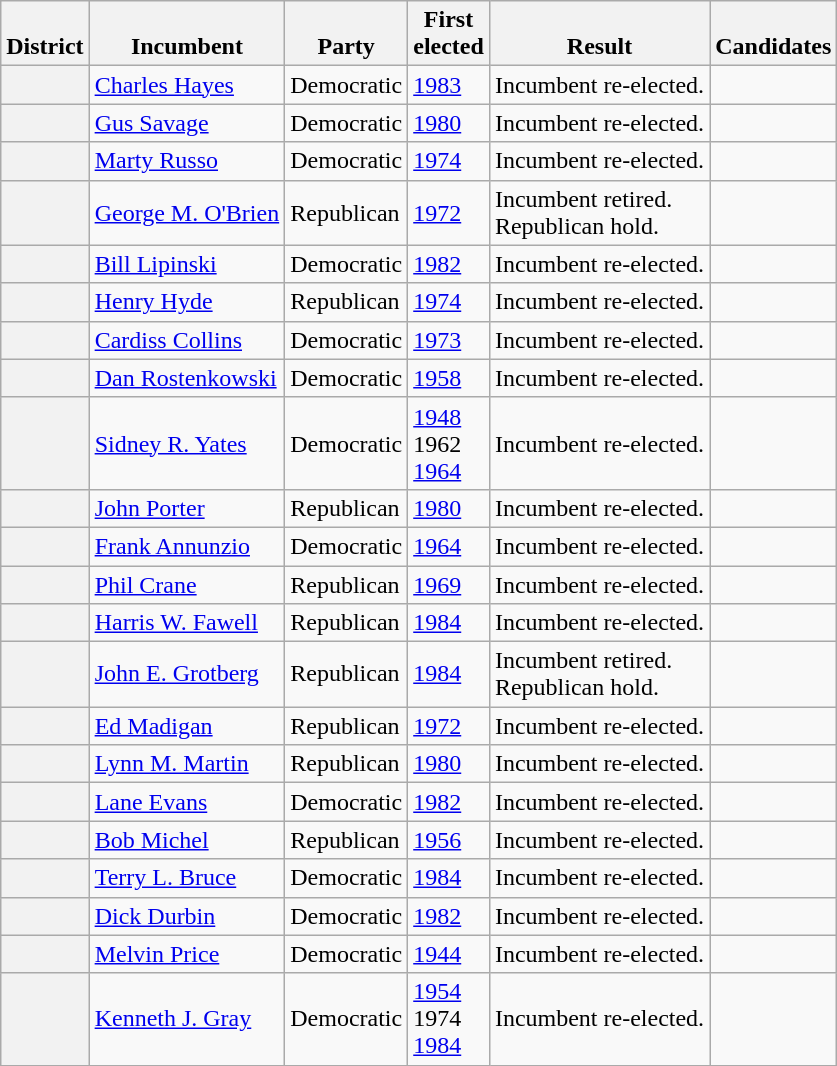<table class=wikitable>
<tr valign=bottom>
<th>District</th>
<th>Incumbent</th>
<th>Party</th>
<th>First<br>elected</th>
<th>Result</th>
<th>Candidates</th>
</tr>
<tr>
<th></th>
<td><a href='#'>Charles Hayes</a></td>
<td>Democratic</td>
<td><a href='#'>1983 </a></td>
<td>Incumbent re-elected.</td>
<td nowrap></td>
</tr>
<tr>
<th></th>
<td><a href='#'>Gus Savage</a></td>
<td>Democratic</td>
<td><a href='#'>1980</a></td>
<td>Incumbent re-elected.</td>
<td nowrap></td>
</tr>
<tr>
<th></th>
<td><a href='#'>Marty Russo</a></td>
<td>Democratic</td>
<td><a href='#'>1974</a></td>
<td>Incumbent re-elected.</td>
<td nowrap></td>
</tr>
<tr>
<th></th>
<td><a href='#'>George M. O'Brien</a></td>
<td>Republican</td>
<td><a href='#'>1972</a></td>
<td>Incumbent retired.<br>Republican hold.</td>
<td nowrap></td>
</tr>
<tr>
<th></th>
<td><a href='#'>Bill Lipinski</a></td>
<td>Democratic</td>
<td><a href='#'>1982</a></td>
<td>Incumbent re-elected.</td>
<td nowrap></td>
</tr>
<tr>
<th></th>
<td><a href='#'>Henry Hyde</a></td>
<td>Republican</td>
<td><a href='#'>1974</a></td>
<td>Incumbent re-elected.</td>
<td nowrap></td>
</tr>
<tr>
<th></th>
<td><a href='#'>Cardiss Collins</a></td>
<td>Democratic</td>
<td><a href='#'>1973 </a></td>
<td>Incumbent re-elected.</td>
<td nowrap></td>
</tr>
<tr>
<th></th>
<td><a href='#'>Dan Rostenkowski</a></td>
<td>Democratic</td>
<td><a href='#'>1958</a></td>
<td>Incumbent re-elected.</td>
<td nowrap></td>
</tr>
<tr>
<th></th>
<td><a href='#'>Sidney R. Yates</a></td>
<td>Democratic</td>
<td><a href='#'>1948</a><br>1962 <br><a href='#'>1964</a></td>
<td>Incumbent re-elected.</td>
<td nowrap></td>
</tr>
<tr>
<th></th>
<td><a href='#'>John Porter</a></td>
<td>Republican</td>
<td><a href='#'>1980</a></td>
<td>Incumbent re-elected.</td>
<td nowrap></td>
</tr>
<tr>
<th></th>
<td><a href='#'>Frank Annunzio</a></td>
<td>Democratic</td>
<td><a href='#'>1964</a></td>
<td>Incumbent re-elected.</td>
<td nowrap></td>
</tr>
<tr>
<th></th>
<td><a href='#'>Phil Crane</a></td>
<td>Republican</td>
<td><a href='#'>1969 </a></td>
<td>Incumbent re-elected.</td>
<td nowrap></td>
</tr>
<tr>
<th></th>
<td><a href='#'>Harris W. Fawell</a></td>
<td>Republican</td>
<td><a href='#'>1984</a></td>
<td>Incumbent re-elected.</td>
<td nowrap></td>
</tr>
<tr>
<th></th>
<td><a href='#'>John E. Grotberg</a></td>
<td>Republican</td>
<td><a href='#'>1984</a></td>
<td>Incumbent retired.<br>Republican hold.</td>
<td nowrap></td>
</tr>
<tr>
<th></th>
<td><a href='#'>Ed Madigan</a></td>
<td>Republican</td>
<td><a href='#'>1972</a></td>
<td>Incumbent re-elected.</td>
<td nowrap></td>
</tr>
<tr>
<th></th>
<td><a href='#'>Lynn M. Martin</a></td>
<td>Republican</td>
<td><a href='#'>1980</a></td>
<td>Incumbent re-elected.</td>
<td nowrap></td>
</tr>
<tr>
<th></th>
<td><a href='#'>Lane Evans</a></td>
<td>Democratic</td>
<td><a href='#'>1982</a></td>
<td>Incumbent re-elected.</td>
<td nowrap></td>
</tr>
<tr>
<th></th>
<td><a href='#'>Bob Michel</a></td>
<td>Republican</td>
<td><a href='#'>1956</a></td>
<td>Incumbent re-elected.</td>
<td nowrap></td>
</tr>
<tr>
<th></th>
<td><a href='#'>Terry L. Bruce</a></td>
<td>Democratic</td>
<td><a href='#'>1984</a></td>
<td>Incumbent re-elected.</td>
<td nowrap></td>
</tr>
<tr>
<th></th>
<td><a href='#'>Dick Durbin</a></td>
<td>Democratic</td>
<td><a href='#'>1982</a></td>
<td>Incumbent re-elected.</td>
<td nowrap></td>
</tr>
<tr>
<th></th>
<td><a href='#'>Melvin Price</a></td>
<td>Democratic</td>
<td><a href='#'>1944</a></td>
<td>Incumbent re-elected.</td>
<td nowrap></td>
</tr>
<tr>
<th></th>
<td><a href='#'>Kenneth J. Gray</a></td>
<td>Democratic</td>
<td><a href='#'>1954</a><br>1974 <br><a href='#'>1984</a></td>
<td>Incumbent re-elected.</td>
<td nowrap></td>
</tr>
</table>
